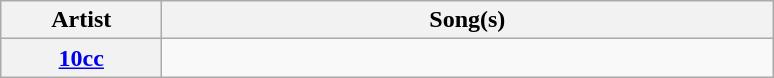<table class="wikitable plainrowheaders">
<tr>
<th scope="col" style="width:100px;">Artist</th>
<th scope="col" style="width:400px;">Song(s)</th>
</tr>
<tr script>
<th scope="row"><a href='#'>10cc</a></th>
<td></td>
</tr>
</table>
